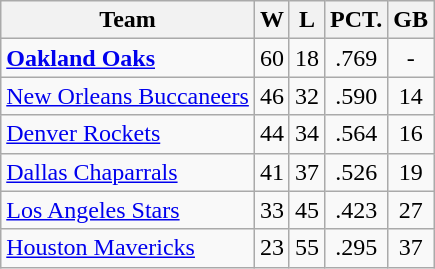<table class="wikitable" style="text-align: center;">
<tr>
<th>Team</th>
<th>W</th>
<th>L</th>
<th>PCT.</th>
<th>GB</th>
</tr>
<tr>
<td align="left"><strong><a href='#'>Oakland Oaks</a></strong></td>
<td>60</td>
<td>18</td>
<td>.769</td>
<td>-</td>
</tr>
<tr>
<td align="left"><a href='#'>New Orleans Buccaneers</a></td>
<td>46</td>
<td>32</td>
<td>.590</td>
<td>14</td>
</tr>
<tr>
<td align="left"><a href='#'>Denver Rockets</a></td>
<td>44</td>
<td>34</td>
<td>.564</td>
<td>16</td>
</tr>
<tr>
<td align="left"><a href='#'>Dallas Chaparrals</a></td>
<td>41</td>
<td>37</td>
<td>.526</td>
<td>19</td>
</tr>
<tr>
<td align="left"><a href='#'>Los Angeles Stars</a></td>
<td>33</td>
<td>45</td>
<td>.423</td>
<td>27</td>
</tr>
<tr>
<td align="left"><a href='#'>Houston Mavericks</a></td>
<td>23</td>
<td>55</td>
<td>.295</td>
<td>37</td>
</tr>
</table>
